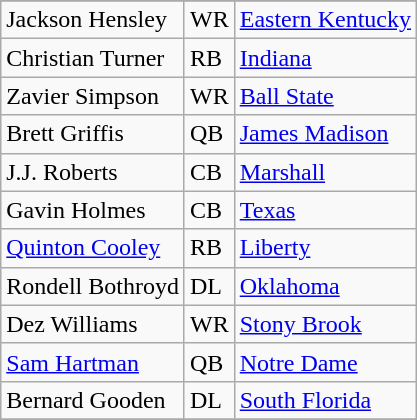<table class="wikitable">
<tr>
</tr>
<tr>
<td>Jackson Hensley</td>
<td>WR</td>
<td><a href='#'>Eastern Kentucky</a></td>
</tr>
<tr>
<td>Christian Turner</td>
<td>RB</td>
<td><a href='#'>Indiana</a></td>
</tr>
<tr>
<td>Zavier Simpson</td>
<td>WR</td>
<td><a href='#'>Ball State</a></td>
</tr>
<tr>
<td>Brett Griffis</td>
<td>QB</td>
<td><a href='#'>James Madison</a></td>
</tr>
<tr>
<td>J.J. Roberts</td>
<td>CB</td>
<td><a href='#'>Marshall</a></td>
</tr>
<tr>
<td>Gavin Holmes</td>
<td>CB</td>
<td><a href='#'>Texas</a></td>
</tr>
<tr>
<td><a href='#'>Quinton Cooley</a></td>
<td>RB</td>
<td><a href='#'>Liberty</a></td>
</tr>
<tr>
<td>Rondell Bothroyd</td>
<td>DL</td>
<td><a href='#'>Oklahoma</a></td>
</tr>
<tr>
<td>Dez Williams</td>
<td>WR</td>
<td><a href='#'>Stony Brook</a></td>
</tr>
<tr>
<td><a href='#'>Sam Hartman</a></td>
<td>QB</td>
<td><a href='#'>Notre Dame</a></td>
</tr>
<tr>
<td>Bernard Gooden</td>
<td>DL</td>
<td><a href='#'>South Florida</a></td>
</tr>
<tr>
</tr>
</table>
